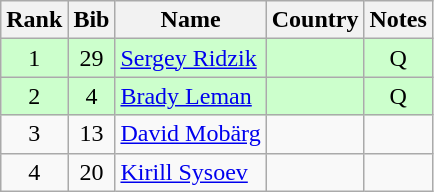<table class="wikitable" style="text-align:center;">
<tr>
<th>Rank</th>
<th>Bib</th>
<th>Name</th>
<th>Country</th>
<th>Notes</th>
</tr>
<tr bgcolor=ccffcc>
<td>1</td>
<td>29</td>
<td align=left><a href='#'>Sergey Ridzik</a></td>
<td align=left></td>
<td>Q</td>
</tr>
<tr bgcolor=ccffcc>
<td>2</td>
<td>4</td>
<td align=left><a href='#'>Brady Leman</a></td>
<td align=left></td>
<td>Q</td>
</tr>
<tr>
<td>3</td>
<td>13</td>
<td align=left><a href='#'>David Mobärg</a></td>
<td align=left></td>
<td></td>
</tr>
<tr>
<td>4</td>
<td>20</td>
<td align=left><a href='#'>Kirill Sysoev</a></td>
<td align=left></td>
<td></td>
</tr>
</table>
